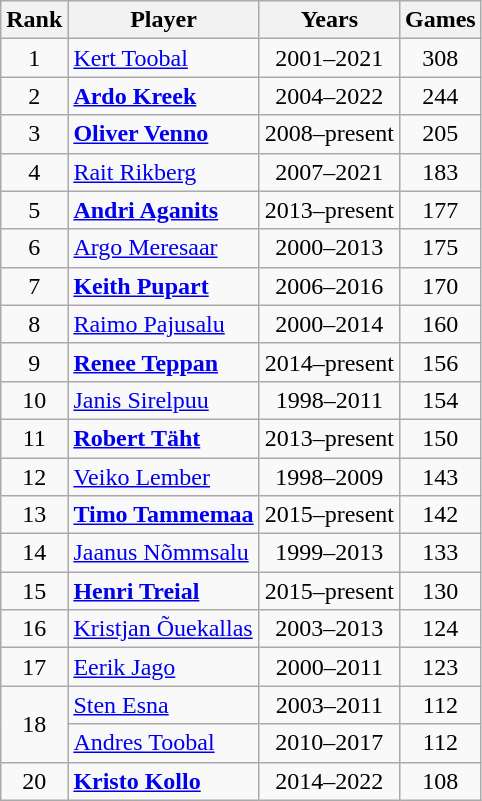<table class="wikitable sortable" style="text-align: center;">
<tr>
<th>Rank</th>
<th>Player</th>
<th>Years</th>
<th>Games</th>
</tr>
<tr>
<td>1</td>
<td style="text-align:left;"><a href='#'>Kert Toobal</a></td>
<td>2001–2021</td>
<td>308</td>
</tr>
<tr>
<td>2</td>
<td style="text-align:left;"><strong><a href='#'>Ardo Kreek</a></strong></td>
<td>2004–2022</td>
<td>244</td>
</tr>
<tr>
<td>3</td>
<td style="text-align:left;"><strong><a href='#'>Oliver Venno</a></strong></td>
<td>2008–present</td>
<td>205</td>
</tr>
<tr>
<td>4</td>
<td style="text-align:left;"><a href='#'>Rait Rikberg</a></td>
<td>2007–2021</td>
<td>183</td>
</tr>
<tr>
<td>5</td>
<td style="text-align:left;"><strong><a href='#'>Andri Aganits</a></strong></td>
<td>2013–present</td>
<td>177</td>
</tr>
<tr>
<td>6</td>
<td style="text-align:left;"><a href='#'>Argo Meresaar</a></td>
<td>2000–2013</td>
<td>175</td>
</tr>
<tr>
<td>7</td>
<td style="text-align:left;"><strong><a href='#'>Keith Pupart</a></strong></td>
<td>2006–2016</td>
<td>170</td>
</tr>
<tr>
<td>8</td>
<td style="text-align:left;"><a href='#'>Raimo Pajusalu</a></td>
<td>2000–2014</td>
<td>160</td>
</tr>
<tr>
<td>9</td>
<td style="text-align:left;"><strong><a href='#'>Renee Teppan</a></strong></td>
<td>2014–present</td>
<td>156</td>
</tr>
<tr>
<td>10</td>
<td style="text-align:left;"><a href='#'>Janis Sirelpuu</a></td>
<td>1998–2011</td>
<td>154</td>
</tr>
<tr>
<td>11</td>
<td style="text-align:left;"><strong><a href='#'>Robert Täht</a></strong></td>
<td>2013–present</td>
<td>150</td>
</tr>
<tr>
<td>12</td>
<td style="text-align:left;"><a href='#'>Veiko Lember</a></td>
<td>1998–2009</td>
<td>143</td>
</tr>
<tr>
<td>13</td>
<td style="text-align:left;"><strong><a href='#'>Timo Tammemaa</a></strong></td>
<td>2015–present</td>
<td>142</td>
</tr>
<tr>
<td>14</td>
<td style="text-align:left;"><a href='#'>Jaanus Nõmmsalu</a></td>
<td>1999–2013</td>
<td>133</td>
</tr>
<tr>
<td>15</td>
<td style="text-align:left;"><strong><a href='#'>Henri Treial</a></strong></td>
<td>2015–present</td>
<td>130</td>
</tr>
<tr>
<td>16</td>
<td style="text-align:left;"><a href='#'>Kristjan Õuekallas</a></td>
<td>2003–2013</td>
<td>124</td>
</tr>
<tr>
<td>17</td>
<td style="text-align:left;"><a href='#'>Eerik Jago</a></td>
<td>2000–2011</td>
<td>123</td>
</tr>
<tr>
<td rowspan =2>18</td>
<td style="text-align:left;"><a href='#'>Sten Esna</a></td>
<td>2003–2011</td>
<td>112</td>
</tr>
<tr>
<td style="text-align:left;"><a href='#'>Andres Toobal</a></td>
<td>2010–2017</td>
<td>112</td>
</tr>
<tr>
<td>20</td>
<td style="text-align:left;"><strong><a href='#'>Kristo Kollo</a></strong></td>
<td>2014–2022</td>
<td>108</td>
</tr>
</table>
